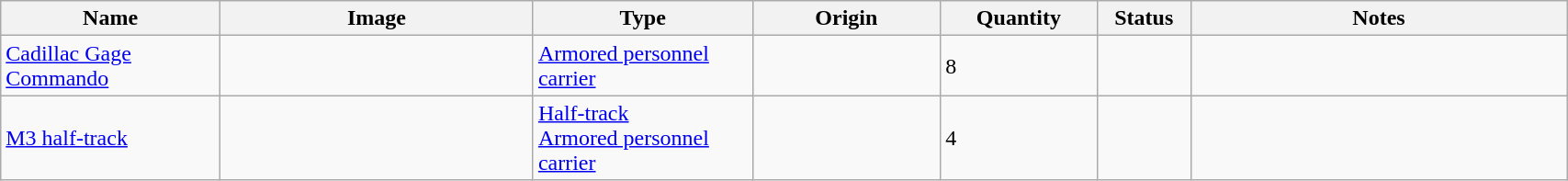<table class="wikitable" style="width:90%;">
<tr>
<th width=14%>Name</th>
<th width=20%>Image</th>
<th width=14%>Type</th>
<th width=12%>Origin</th>
<th width=10%>Quantity</th>
<th width=06%>Status</th>
<th width=24%>Notes</th>
</tr>
<tr>
<td><a href='#'>Cadillac Gage Commando</a></td>
<td></td>
<td><a href='#'>Armored personnel carrier</a></td>
<td></td>
<td>8</td>
<td></td>
<td></td>
</tr>
<tr>
<td><a href='#'>M3 half-track</a></td>
<td></td>
<td><a href='#'>Half-track</a><br><a href='#'>Armored personnel carrier</a></td>
<td></td>
<td>4</td>
<td></td>
<td></td>
</tr>
</table>
